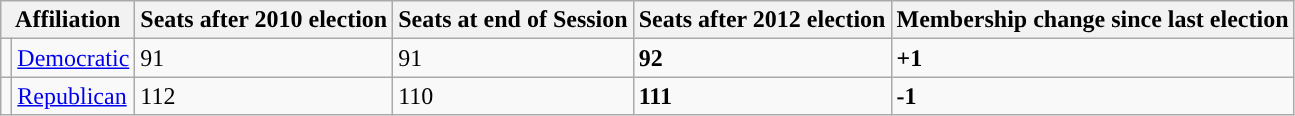<table class="wikitable">
<tr>
<th colspan="2">Affiliation</th>
<th>Seats after 2010 election</th>
<th>Seats at end of Session</th>
<th>Seats after 2012 election</th>
<th>Membership change since last election</th>
</tr>
<tr>
<td style="background-color:"></td>
<td><a href='#'>Democratic</a></td>
<td>91</td>
<td>91</td>
<td><strong>92</strong></td>
<td><strong>+1</strong></td>
</tr>
<tr>
<td style="background-color:"></td>
<td><a href='#'>Republican</a></td>
<td>112</td>
<td>110</td>
<td><strong>111</strong></td>
<td><strong>-1</strong></td>
</tr>
</table>
